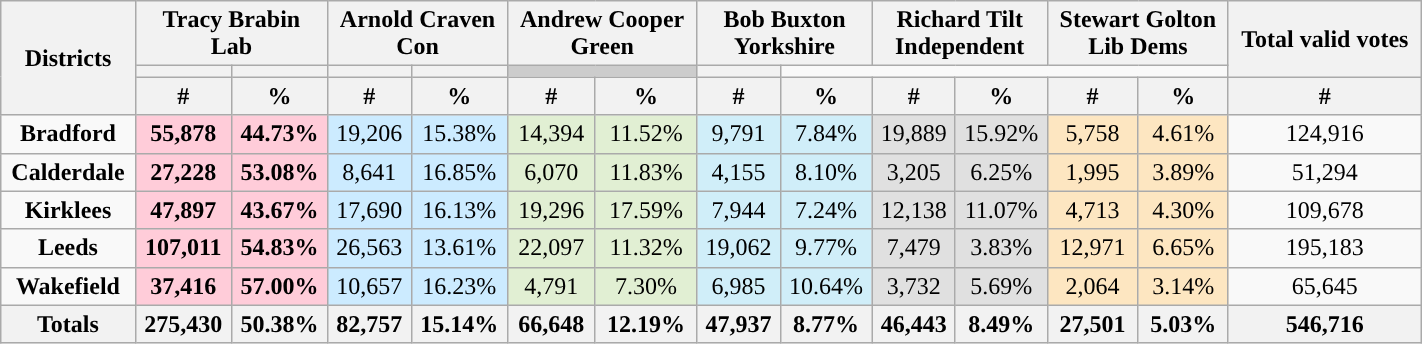<table width="75%" class="wikitable sortable" style="text-align:center">
<tr>
<th style="text-align:center;" rowspan="3">Districts</th>
<th style="text-align:center;" colspan="2">Tracy Brabin<br>Lab</th>
<th style="text-align:center;" colspan="2">Arnold Craven<br>Con</th>
<th style="text-align:center;" colspan="2">Andrew Cooper<br>Green</th>
<th style="text-align:center;" colspan="2">Bob Buxton<br>Yorkshire</th>
<th style="text-align:center;" colspan="2">Richard Tilt<br>Independent</th>
<th style="text-align:center;" colspan="2">Stewart Golton<br>Lib Dems</th>
<th style="text-align:center;" rowspan="2">Total valid votes</th>
</tr>
<tr>
<th style="background:"></th>
<th style="background:"></th>
<th style="background:"></th>
<th style="background:"></th>
<th style="background:#cccccc;" colspan="2"></th>
<th style="background:"></th>
</tr>
<tr>
<th style="text-align:center;" data-sort-type="number">#</th>
<th style="text-align:center;" data-sort-type="number">%</th>
<th style="text-align:center;" data-sort-type="number">#</th>
<th style="text-align:center;" data-sort-type="number">%</th>
<th style="text-align:center;" data-sort-type="number">#</th>
<th style="text-align:center;" data-sort-type="number">%</th>
<th style="text-align:center;" data-sort-type="number">#</th>
<th style="text-align:center;" data-sort-type="number">%</th>
<th style="text-align:center;" data-sort-type="number">#</th>
<th style="text-align:center;" data-sort-type="number">%</th>
<th style="text-align:center;" data-sort-type="number">#</th>
<th style="text-align:center;" data-sort-type="number">%</th>
<th style="text-align:center;" data-sort-type="number">#</th>
</tr>
<tr style="text-align:center;">
<td style="background:"><strong>Bradford</strong></td>
<td style="background:#FFCCD9;color:black"><strong>55,878</strong></td>
<td style="background:#FFCCD9;color:black"><strong>44.73%</strong></td>
<td style="background:#CCEBFF;color:black">19,206</td>
<td style="background:#CCEBFF;color:black">15.38%</td>
<td style="background:#E1EFD3;color:black">14,394</td>
<td style="background:#E1EFD3;color:black">11.52%</td>
<td style="background:#D0EEF9;color:black">9,791</td>
<td style="background:#D0EEF9;color:black">7.84%</td>
<td style="background:#E0E0E0;color:black">19,889</td>
<td style="background:#E0E0E0;color:black">15.92%</td>
<td style="background:#fde6c1;color:black">5,758</td>
<td style="background:#fde6c1;color:black">4.61%</td>
<td style=color:black">124,916</td>
</tr>
<tr style="text-align:center;">
<td style="background:"><strong>Calderdale</strong></td>
<td style="background:#FFCCD9;color:black"><strong>27,228</strong></td>
<td style="background:#FFCCD9;color:black"><strong>53.08%</strong></td>
<td style="background:#CCEBFF;color:black">8,641</td>
<td style="background:#CCEBFF;color:black">16.85%</td>
<td style="background:#E1EFD3;color:black">6,070</td>
<td style="background:#E1EFD3;color:black">11.83%</td>
<td style="background:#D0EEF9;color:black">4,155</td>
<td style="background:#D0EEF9;color:black">8.10%</td>
<td style="background:#E0E0E0;color:black">3,205</td>
<td style="background:#E0E0E0;color:black">6.25%</td>
<td style="background:#fde6c1;color:black">1,995</td>
<td style="background:#fde6c1;color:black">3.89%</td>
<td style=color:black">51,294</td>
</tr>
<tr style="text-align:center;">
<td style="background:"><strong>Kirklees</strong></td>
<td style="background:#FFCCD9;color:black"><strong>47,897</strong></td>
<td style="background:#FFCCD9;color:black"><strong>43.67%</strong></td>
<td style="background:#CCEBFF;color:black">17,690</td>
<td style="background:#CCEBFF;color:black">16.13%</td>
<td style="background:#E1EFD3;color:black">19,296</td>
<td style="background:#E1EFD3;color:black">17.59%</td>
<td style="background:#D0EEF9;color:black">7,944</td>
<td style="background:#D0EEF9;color:black">7.24%</td>
<td style="background:#E0E0E0;color:black">12,138</td>
<td style="background:#E0E0E0;color:black">11.07%</td>
<td style="background:#fde6c1;color:black">4,713</td>
<td style="background:#fde6c1;color:black">4.30%</td>
<td style=color:black">109,678</td>
</tr>
<tr style="text-align:center;">
<td style="background:"><strong>Leeds</strong></td>
<td style="background:#FFCCD9;color:black"><strong>107,011</strong></td>
<td style="background:#FFCCD9;color:black"><strong>54.83%</strong></td>
<td style="background:#CCEBFF;color:black">26,563</td>
<td style="background:#CCEBFF;color:black">13.61%</td>
<td style="background:#E1EFD3;color:black">22,097</td>
<td style="background:#E1EFD3;color:black">11.32%</td>
<td style="background:#D0EEF9;color:black">19,062</td>
<td style="background:#D0EEF9;color:black">9.77%</td>
<td style="background:#E0E0E0;color:black">7,479</td>
<td style="background:#E0E0E0;color:black">3.83%</td>
<td style="background:#fde6c1;color:black">12,971</td>
<td style="background:#fde6c1;color:black">6.65%</td>
<td style=color:black">195,183</td>
</tr>
<tr style="text-align:center;">
<td style="background:"><strong>Wakefield</strong></td>
<td style="background:#FFCCD9;color:black"><strong>37,416</strong></td>
<td style="background:#FFCCD9;color:black"><strong>57.00%</strong></td>
<td style="background:#CCEBFF;color:black">10,657</td>
<td style="background:#CCEBFF;color:black">16.23%</td>
<td style="background:#E1EFD3;color:black">4,791</td>
<td style="background:#E1EFD3;color:black">7.30%</td>
<td style="background:#D0EEF9;color:black">6,985</td>
<td style="background:#D0EEF9;color:black">10.64%</td>
<td style="background:#E0E0E0;color:black">3,732</td>
<td style="background:#E0E0E0;color:black">5.69%</td>
<td style="background:#fde6c1;color:black">2,064</td>
<td style="background:#fde6c1;color:black">3.14%</td>
<td style=color:black">65,645</td>
</tr>
<tr>
<th>Totals</th>
<th>275,430</th>
<th>50.38%</th>
<th>82,757</th>
<th>15.14%</th>
<th>66,648</th>
<th>12.19%</th>
<th>47,937</th>
<th>8.77%</th>
<th>46,443</th>
<th>8.49%</th>
<th>27,501</th>
<th>5.03%</th>
<th>546,716</th>
</tr>
</table>
